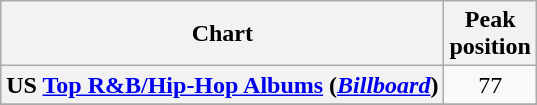<table class="wikitable sortable plainrowheaders" style="text-align:center;" border="1">
<tr>
<th scope="col">Chart</th>
<th scope="col">Peak<br>position</th>
</tr>
<tr>
<th scope="row">US <a href='#'>Top R&B/Hip-Hop Albums</a> (<em><a href='#'>Billboard</a></em>)</th>
<td>77</td>
</tr>
<tr>
</tr>
</table>
